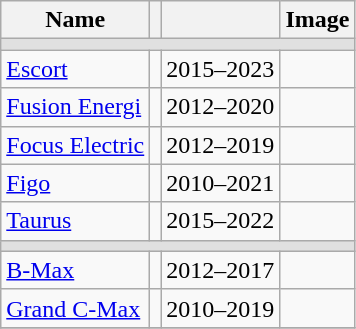<table class="wikitable sortable">
<tr>
<th style="width:px;">Name</th>
<th style="width:px;"></th>
<th style="width:px;"></th>
<th style="width:px;">Image</th>
</tr>
<tr>
<td colspan=6 style=background:#e0e0e0></td>
</tr>
<tr>
<td><a href='#'>Escort</a></td>
<td></td>
<td>2015–2023</td>
<td></td>
</tr>
<tr>
<td><a href='#'>Fusion Energi</a></td>
<td></td>
<td>2012–2020</td>
<td></td>
</tr>
<tr>
<td><a href='#'>Focus Electric</a></td>
<td></td>
<td>2012–2019</td>
<td></td>
</tr>
<tr>
<td><a href='#'>Figo</a></td>
<td></td>
<td>2010–2021</td>
<td></td>
</tr>
<tr>
<td><a href='#'>Taurus</a></td>
<td></td>
<td>2015–2022</td>
<td></td>
</tr>
<tr>
<td colspan=6 style=background:#e0e0e0></td>
</tr>
<tr>
<td><a href='#'>B-Max</a></td>
<td></td>
<td>2012–2017</td>
<td></td>
</tr>
<tr>
<td><a href='#'>Grand C-Max</a></td>
<td></td>
<td>2010–2019</td>
<td></td>
</tr>
<tr>
</tr>
</table>
